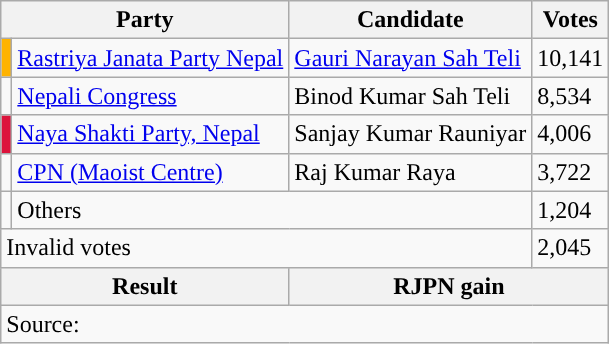<table class="wikitable">
<tr>
<th colspan="2">Party</th>
<th>Candidate</th>
<th>Votes</th>
</tr>
<tr>
<td style="background-color:#ffb300"></td>
<td><a href='#'>Rastriya Janata Party Nepal</a></td>
<td><a href='#'>Gauri Narayan Sah Teli</a></td>
<td>10,141</td>
</tr>
<tr>
<td style="background-color:"></td>
<td><a href='#'>Nepali Congress</a></td>
<td>Binod Kumar Sah Teli</td>
<td>8,534</td>
</tr>
<tr>
<td style="background-color:crimson"></td>
<td><a href='#'>Naya Shakti Party, Nepal</a></td>
<td>Sanjay Kumar Rauniyar</td>
<td>4,006</td>
</tr>
<tr>
<td style="background-color:"></td>
<td><a href='#'>CPN (Maoist Centre)</a></td>
<td>Raj Kumar Raya</td>
<td>3,722</td>
</tr>
<tr>
<td></td>
<td colspan="2">Others</td>
<td>1,204</td>
</tr>
<tr>
<td colspan="3">Invalid votes</td>
<td>2,045</td>
</tr>
<tr>
<th colspan="2">Result</th>
<th colspan="2">RJPN gain</th>
</tr>
<tr>
<td colspan="4">Source: </td>
</tr>
</table>
